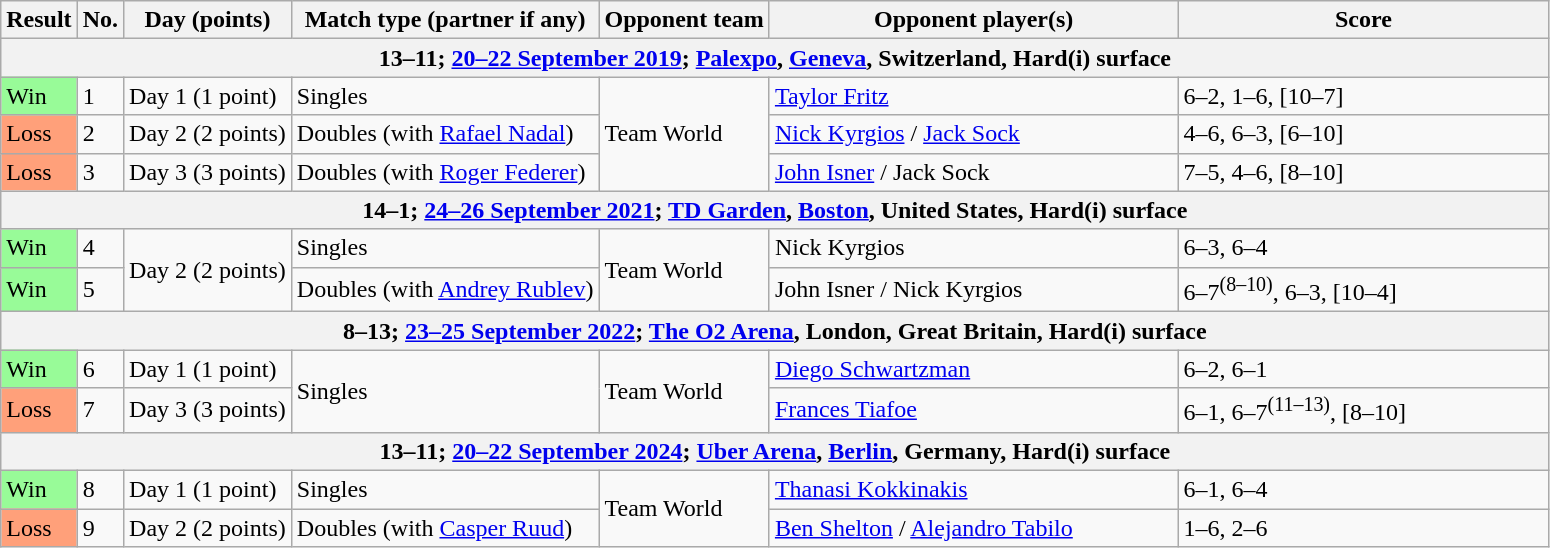<table class=wikitable>
<tr>
<th scope="col">Result</th>
<th scope="col">No.</th>
<th scope="col">Day (points)</th>
<th scope="col">Match type (partner if any)</th>
<th scope="col">Opponent team</th>
<th scope="col" style="width:265px;">Opponent player(s)</th>
<th scope="col" style="width:240px;">Score</th>
</tr>
<tr>
<th colspan=7>13–11; <a href='#'>20–22 September 2019</a>; <a href='#'>Palexpo</a>, <a href='#'>Geneva</a>, Switzerland, Hard(i) surface</th>
</tr>
<tr>
<td bgcolor=98FB98>Win</td>
<td>1</td>
<td>Day 1 (1 point)</td>
<td>Singles</td>
<td rowspan=3> Team World</td>
<td> <a href='#'>Taylor Fritz</a></td>
<td>6–2, 1–6, [10–7]</td>
</tr>
<tr>
<td bgcolor=FFA07A>Loss</td>
<td>2</td>
<td>Day 2 (2 points)</td>
<td>Doubles (with  <a href='#'>Rafael Nadal</a>)</td>
<td> <a href='#'>Nick Kyrgios</a> /  <a href='#'>Jack Sock</a></td>
<td>4–6, 6–3, [6–10]</td>
</tr>
<tr>
<td bgcolor=FFA07A>Loss</td>
<td>3</td>
<td>Day 3 (3 points)</td>
<td>Doubles (with  <a href='#'>Roger Federer</a>)</td>
<td> <a href='#'>John Isner</a> /  Jack Sock</td>
<td>7–5, 4–6, [8–10]</td>
</tr>
<tr>
<th colspan=7>14–1; <a href='#'>24–26 September 2021</a>; <a href='#'>TD Garden</a>, <a href='#'>Boston</a>, United States, Hard(i) surface</th>
</tr>
<tr>
<td bgcolor=98FB98>Win</td>
<td>4</td>
<td rowspan=2>Day 2 (2 points)</td>
<td>Singles</td>
<td rowspan=2> Team World</td>
<td> Nick Kyrgios</td>
<td>6–3, 6–4</td>
</tr>
<tr>
<td bgcolor=98FB98>Win</td>
<td>5</td>
<td>Doubles (with  <a href='#'>Andrey Rublev</a>)</td>
<td> John Isner /  Nick Kyrgios</td>
<td>6–7<sup>(8–10)</sup>, 6–3, [10–4]</td>
</tr>
<tr>
<th colspan=7>8–13; <a href='#'>23–25 September 2022</a>; <a href='#'>The O2 Arena</a>, London, Great Britain, Hard(i) surface</th>
</tr>
<tr>
<td bgcolor=98FB98>Win</td>
<td>6</td>
<td>Day 1 (1 point)</td>
<td rowspan=2>Singles</td>
<td rowspan=2> Team World</td>
<td> <a href='#'>Diego Schwartzman</a></td>
<td>6–2, 6–1</td>
</tr>
<tr>
<td bgcolor=ffa07a>Loss</td>
<td>7</td>
<td>Day 3 (3 points)</td>
<td> <a href='#'>Frances Tiafoe</a></td>
<td>6–1, 6–7<sup>(11–13)</sup>, [8–10]</td>
</tr>
<tr>
<th colspan=7>13–11; <a href='#'>20–22 September 2024</a>; <a href='#'>Uber Arena</a>, <a href='#'>Berlin</a>, Germany, Hard(i) surface</th>
</tr>
<tr>
<td bgcolor=98FB98>Win</td>
<td>8</td>
<td>Day 1 (1 point)</td>
<td>Singles</td>
<td rowspan=2> Team World</td>
<td> <a href='#'>Thanasi Kokkinakis</a></td>
<td>6–1, 6–4</td>
</tr>
<tr>
<td bgcolor=ffa07a>Loss</td>
<td>9</td>
<td>Day 2 (2 points)</td>
<td>Doubles (with  <a href='#'>Casper Ruud</a>)</td>
<td> <a href='#'>Ben Shelton</a> /  <a href='#'>Alejandro Tabilo</a></td>
<td>1–6, 2–6</td>
</tr>
</table>
